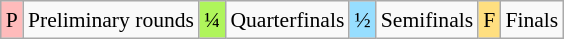<table class="wikitable" style="margin:0.5em auto; font-size:90%; line-height:1.25em;">
<tr>
<td bgcolor="#FFBBBB">P</td>
<td>Preliminary rounds</td>
<td bgcolor="#AFF55B">¼</td>
<td>Quarterfinals</td>
<td bgcolor="#97DEFF">½</td>
<td>Semifinals</td>
<td bgcolor="#FFDF80">F</td>
<td>Finals</td>
</tr>
</table>
